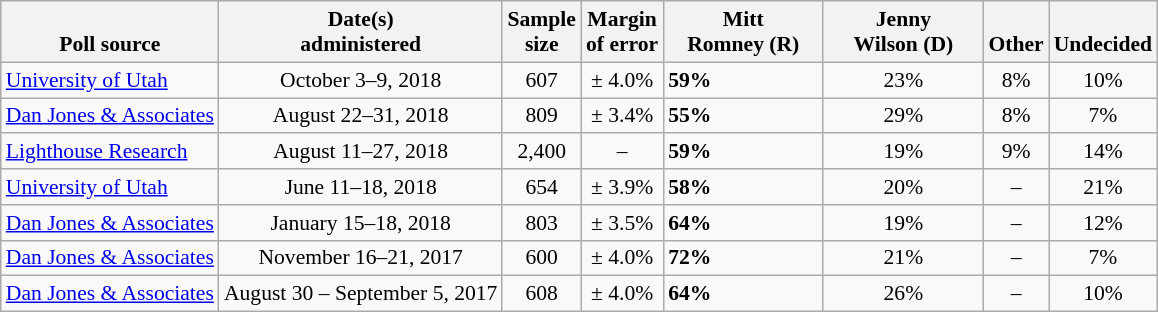<table class="wikitable" style="font-size:90%">
<tr valign=bottom>
<th>Poll source</th>
<th>Date(s)<br>administered</th>
<th>Sample<br>size</th>
<th>Margin<br>of error</th>
<th style="width:100px;">Mitt<br>Romney (R)</th>
<th style="width:100px;">Jenny<br>Wilson (D)</th>
<th>Other</th>
<th>Undecided</th>
</tr>
<tr>
<td><a href='#'>University of Utah</a></td>
<td align=center>October 3–9, 2018</td>
<td align=center>607</td>
<td align=center>± 4.0%</td>
<td><strong>59%</strong></td>
<td align=center>23%</td>
<td align=center>8%</td>
<td align=center>10%</td>
</tr>
<tr>
<td><a href='#'>Dan Jones & Associates</a></td>
<td align=center>August 22–31, 2018</td>
<td align=center>809</td>
<td align=center>± 3.4%</td>
<td><strong>55%</strong></td>
<td align=center>29%</td>
<td align=center>8%</td>
<td align=center>7%</td>
</tr>
<tr>
<td><a href='#'>Lighthouse Research</a></td>
<td align=center>August 11–27, 2018</td>
<td align=center>2,400</td>
<td align=center>–</td>
<td><strong>59%</strong></td>
<td align=center>19%</td>
<td align=center>9%</td>
<td align=center>14%</td>
</tr>
<tr>
<td><a href='#'>University of Utah</a></td>
<td align=center>June 11–18, 2018</td>
<td align=center>654</td>
<td align=center>± 3.9%</td>
<td><strong>58%</strong></td>
<td align=center>20%</td>
<td align=center>–</td>
<td align=center>21%</td>
</tr>
<tr>
<td><a href='#'>Dan Jones & Associates</a></td>
<td align=center>January 15–18, 2018</td>
<td align=center>803</td>
<td align=center>± 3.5%</td>
<td><strong>64%</strong></td>
<td align=center>19%</td>
<td align=center>–</td>
<td align=center>12%</td>
</tr>
<tr>
<td><a href='#'>Dan Jones & Associates</a></td>
<td align=center>November 16–21, 2017</td>
<td align=center>600</td>
<td align=center>± 4.0%</td>
<td><strong>72%</strong></td>
<td align=center>21%</td>
<td align=center>–</td>
<td align=center>7%</td>
</tr>
<tr>
<td><a href='#'>Dan Jones & Associates</a></td>
<td align=center>August 30 – September 5, 2017</td>
<td align=center>608</td>
<td align=center>± 4.0%</td>
<td><strong>64%</strong></td>
<td align=center>26%</td>
<td align=center>–</td>
<td align=center>10%</td>
</tr>
</table>
